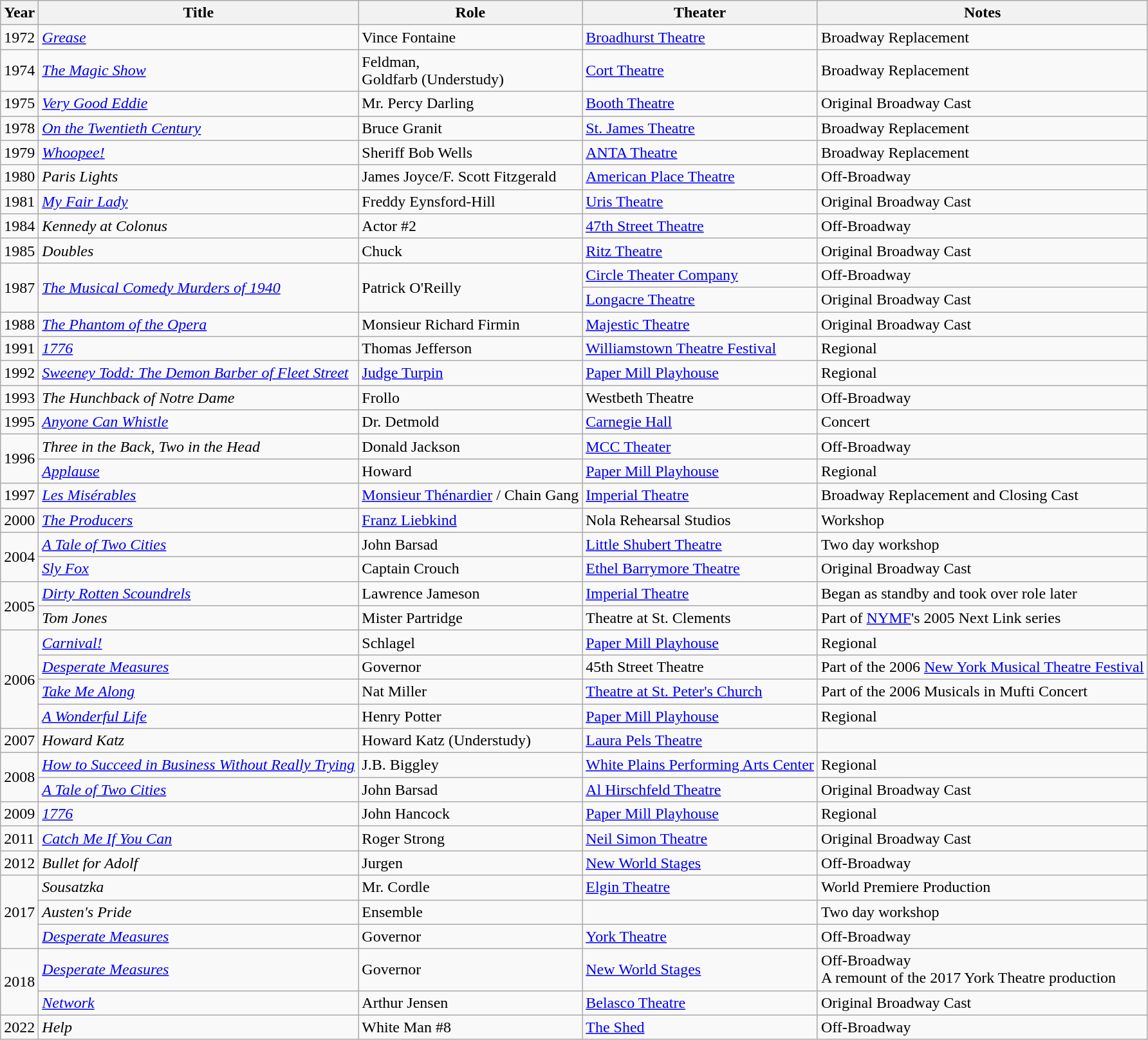<table class="wikitable sortable" style="width:1000;">
<tr>
<th>Year</th>
<th>Title</th>
<th>Role</th>
<th>Theater</th>
<th>Notes</th>
</tr>
<tr>
<td>1972</td>
<td><em><a href='#'> Grease</a></em></td>
<td>Vince Fontaine</td>
<td><a href='#'>Broadhurst Theatre</a></td>
<td>Broadway Replacement</td>
</tr>
<tr>
<td>1974</td>
<td><em><a href='#'>The Magic Show</a></em></td>
<td>Feldman,<br>Goldfarb (Understudy)</td>
<td><a href='#'>Cort Theatre</a></td>
<td>Broadway Replacement</td>
</tr>
<tr>
<td>1975</td>
<td><em><a href='#'>Very Good Eddie</a></em></td>
<td>Mr. Percy Darling</td>
<td><a href='#'>Booth Theatre</a></td>
<td>Original Broadway Cast</td>
</tr>
<tr>
<td>1978</td>
<td><em><a href='#'>On the Twentieth Century</a></em></td>
<td>Bruce Granit</td>
<td><a href='#'>St. James Theatre</a></td>
<td>Broadway Replacement</td>
</tr>
<tr>
<td>1979</td>
<td><em><a href='#'>Whoopee!</a></em></td>
<td>Sheriff Bob Wells</td>
<td><a href='#'>ANTA Theatre</a></td>
<td>Broadway Replacement</td>
</tr>
<tr>
<td>1980</td>
<td><em>Paris Lights</em></td>
<td>James Joyce/F. Scott Fitzgerald</td>
<td><a href='#'>American Place Theatre</a></td>
<td>Off-Broadway</td>
</tr>
<tr>
<td>1981</td>
<td><em><a href='#'>My Fair Lady</a></em></td>
<td>Freddy Eynsford-Hill</td>
<td><a href='#'>Uris Theatre</a></td>
<td>Original Broadway Cast</td>
</tr>
<tr>
<td>1984</td>
<td><em>Kennedy at Colonus</em></td>
<td>Actor #2</td>
<td><a href='#'>47th Street Theatre</a></td>
<td>Off-Broadway</td>
</tr>
<tr>
<td>1985</td>
<td><em>Doubles</em></td>
<td>Chuck</td>
<td><a href='#'>Ritz Theatre</a></td>
<td>Original Broadway Cast</td>
</tr>
<tr>
<td rowspan="2">1987</td>
<td rowspan="2"><em><a href='#'>The Musical Comedy Murders of 1940</a></em></td>
<td rowspan="2">Patrick O'Reilly</td>
<td><a href='#'>Circle Theater Company</a></td>
<td>Off-Broadway</td>
</tr>
<tr>
<td><a href='#'>Longacre Theatre</a></td>
<td>Original Broadway Cast</td>
</tr>
<tr>
<td>1988</td>
<td><em><a href='#'>The Phantom of the Opera</a></em></td>
<td>Monsieur Richard Firmin</td>
<td><a href='#'>Majestic Theatre</a></td>
<td>Original Broadway Cast</td>
</tr>
<tr>
<td>1991</td>
<td><em><a href='#'>1776</a></em></td>
<td>Thomas Jefferson</td>
<td><a href='#'>Williamstown Theatre Festival</a></td>
<td>Regional</td>
</tr>
<tr>
<td>1992</td>
<td><em><a href='#'>Sweeney Todd: The Demon Barber of Fleet Street</a></em></td>
<td><a href='#'>Judge Turpin</a></td>
<td><a href='#'>Paper Mill Playhouse</a></td>
<td>Regional</td>
</tr>
<tr>
<td>1993</td>
<td><em>The Hunchback of Notre Dame</em></td>
<td>Frollo</td>
<td>Westbeth Theatre</td>
<td>Off-Broadway</td>
</tr>
<tr>
<td>1995</td>
<td><em><a href='#'>Anyone Can Whistle</a></em></td>
<td>Dr. Detmold</td>
<td><a href='#'>Carnegie Hall</a></td>
<td>Concert</td>
</tr>
<tr>
<td rowspan="2">1996</td>
<td><em>Three in the Back, Two in the Head </em></td>
<td>Donald Jackson</td>
<td><a href='#'>MCC Theater</a></td>
<td>Off-Broadway</td>
</tr>
<tr>
<td><em><a href='#'>Applause</a></em></td>
<td>Howard</td>
<td><a href='#'>Paper Mill Playhouse</a></td>
<td>Regional</td>
</tr>
<tr>
<td>1997</td>
<td><em><a href='#'>Les Misérables</a></em></td>
<td><a href='#'>Monsieur Thénardier</a> / Chain Gang</td>
<td><a href='#'>Imperial Theatre</a></td>
<td>Broadway Replacement and Closing Cast</td>
</tr>
<tr>
<td>2000</td>
<td><em><a href='#'>The Producers</a></em></td>
<td><a href='#'>Franz Liebkind</a></td>
<td>Nola Rehearsal Studios</td>
<td>Workshop</td>
</tr>
<tr>
<td rowspan="2">2004</td>
<td><em><a href='#'>A Tale of Two Cities</a></em></td>
<td>John Barsad</td>
<td><a href='#'>Little Shubert Theatre</a></td>
<td>Two day workshop</td>
</tr>
<tr>
<td><em><a href='#'>Sly Fox</a></em></td>
<td>Captain Crouch</td>
<td><a href='#'>Ethel Barrymore Theatre</a></td>
<td>Original Broadway Cast</td>
</tr>
<tr>
<td rowspan="2">2005</td>
<td><em><a href='#'>Dirty Rotten Scoundrels</a></em></td>
<td>Lawrence Jameson</td>
<td><a href='#'>Imperial Theatre</a></td>
<td>Began as standby and took over role later</td>
</tr>
<tr>
<td><em>Tom Jones</em></td>
<td>Mister Partridge</td>
<td>Theatre at St. Clements</td>
<td>Part of <a href='#'>NYMF</a>'s 2005 Next Link series</td>
</tr>
<tr>
<td rowspan="4">2006</td>
<td><em><a href='#'>Carnival!</a></em></td>
<td>Schlagel</td>
<td><a href='#'>Paper Mill Playhouse</a></td>
<td>Regional</td>
</tr>
<tr>
<td><em><a href='#'>Desperate Measures</a></em></td>
<td>Governor</td>
<td>45th Street Theatre</td>
<td>Part of the 2006 <a href='#'>New York Musical Theatre Festival</a></td>
</tr>
<tr>
<td><em><a href='#'>Take Me Along</a></em></td>
<td>Nat Miller</td>
<td><a href='#'>Theatre at St. Peter's Church</a></td>
<td>Part of the 2006 Musicals in Mufti Concert</td>
</tr>
<tr>
<td><em><a href='#'>A Wonderful Life</a></em></td>
<td>Henry Potter</td>
<td><a href='#'>Paper Mill Playhouse</a></td>
<td>Regional</td>
</tr>
<tr>
<td>2007</td>
<td><em>Howard Katz</em></td>
<td>Howard Katz (Understudy)</td>
<td><a href='#'>Laura Pels Theatre</a></td>
<td></td>
</tr>
<tr>
<td rowspan=2>2008</td>
<td><em><a href='#'>How to Succeed in Business Without Really Trying</a></em></td>
<td>J.B. Biggley</td>
<td><a href='#'>White Plains Performing Arts Center</a></td>
<td>Regional</td>
</tr>
<tr>
<td><em><a href='#'>A Tale of Two Cities</a></em></td>
<td>John Barsad</td>
<td><a href='#'>Al Hirschfeld Theatre</a></td>
<td>Original Broadway Cast</td>
</tr>
<tr>
<td>2009</td>
<td><em><a href='#'>1776</a></em></td>
<td>John Hancock</td>
<td><a href='#'>Paper Mill Playhouse</a></td>
<td>Regional</td>
</tr>
<tr>
<td>2011</td>
<td><em><a href='#'>Catch Me If You Can</a></em></td>
<td>Roger Strong</td>
<td><a href='#'>Neil Simon Theatre</a></td>
<td>Original Broadway Cast</td>
</tr>
<tr>
<td>2012</td>
<td><em>Bullet for Adolf</em></td>
<td>Jurgen</td>
<td><a href='#'>New World Stages</a></td>
<td>Off-Broadway</td>
</tr>
<tr>
<td rowspan="3">2017</td>
<td><em>Sousatzka</em></td>
<td>Mr. Cordle</td>
<td><a href='#'>Elgin Theatre</a></td>
<td>World Premiere Production</td>
</tr>
<tr>
<td><em>Austen's Pride</em></td>
<td>Ensemble</td>
<td></td>
<td>Two day workshop</td>
</tr>
<tr>
<td><em><a href='#'>Desperate Measures</a></em></td>
<td>Governor</td>
<td><a href='#'>York Theatre</a></td>
<td>Off-Broadway</td>
</tr>
<tr>
<td rowspan="2">2018</td>
<td><em><a href='#'>Desperate Measures</a></em></td>
<td>Governor</td>
<td><a href='#'>New World Stages</a></td>
<td>Off-Broadway<br>A remount of the 2017 York Theatre production</td>
</tr>
<tr>
<td><em><a href='#'>Network</a></em></td>
<td>Arthur Jensen</td>
<td><a href='#'>Belasco Theatre</a></td>
<td>Original Broadway Cast</td>
</tr>
<tr>
<td>2022</td>
<td><em>Help</em></td>
<td>White Man #8</td>
<td><a href='#'>The Shed</a></td>
<td>Off-Broadway</td>
</tr>
</table>
